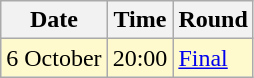<table class="wikitable">
<tr>
<th>Date</th>
<th>Time</th>
<th>Round</th>
</tr>
<tr style=background:lemonchiffon>
<td>6 October</td>
<td>20:00</td>
<td><a href='#'>Final</a></td>
</tr>
</table>
